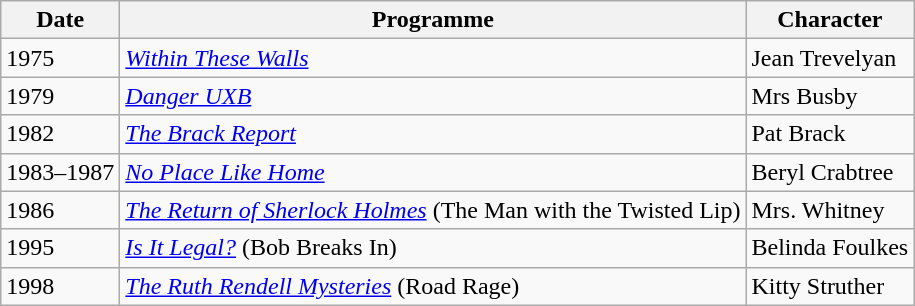<table class="wikitable">
<tr>
<th>Date</th>
<th>Programme</th>
<th>Character</th>
</tr>
<tr>
<td>1975</td>
<td><em><a href='#'>Within These Walls</a></em></td>
<td>Jean Trevelyan</td>
</tr>
<tr>
<td>1979</td>
<td><em><a href='#'>Danger UXB</a></em></td>
<td>Mrs Busby</td>
</tr>
<tr>
<td>1982</td>
<td><em><a href='#'>The Brack Report</a></em></td>
<td>Pat Brack</td>
</tr>
<tr>
<td>1983–1987</td>
<td><em><a href='#'>No Place Like Home</a></em></td>
<td>Beryl Crabtree</td>
</tr>
<tr>
<td>1986</td>
<td><em><a href='#'>The Return of Sherlock Holmes</a></em> (The Man with the Twisted Lip)</td>
<td>Mrs. Whitney</td>
</tr>
<tr>
<td>1995</td>
<td><em><a href='#'>Is It Legal?</a></em> (Bob Breaks In)</td>
<td>Belinda Foulkes</td>
</tr>
<tr>
<td>1998</td>
<td><em><a href='#'>The Ruth Rendell Mysteries</a></em> (Road Rage)</td>
<td>Kitty Struther</td>
</tr>
</table>
